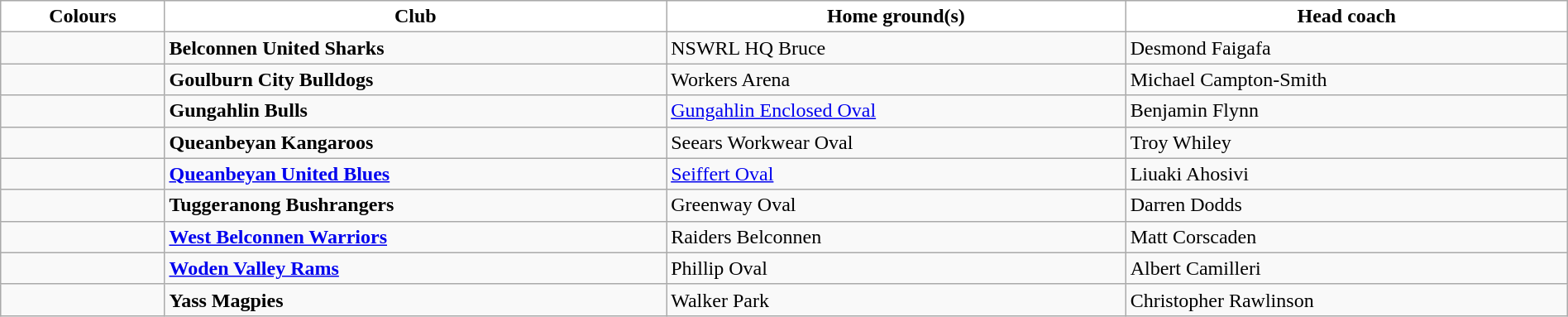<table class="wikitable" style="width:100%; text-align:left">
<tr>
<th style="background:white">Colours</th>
<th style="background:white">Club</th>
<th style="background:white">Home ground(s)</th>
<th style="background:white">Head coach</th>
</tr>
<tr>
<td></td>
<td><strong>Belconnen United Sharks</strong></td>
<td>NSWRL HQ Bruce</td>
<td>Desmond Faigafa</td>
</tr>
<tr>
<td></td>
<td><strong>Goulburn City Bulldogs</strong></td>
<td>Workers Arena</td>
<td>Michael Campton-Smith</td>
</tr>
<tr>
<td></td>
<td><strong>Gungahlin Bulls</strong></td>
<td><a href='#'>Gungahlin Enclosed Oval</a></td>
<td>Benjamin Flynn</td>
</tr>
<tr>
<td></td>
<td><strong>Queanbeyan Kangaroos</strong></td>
<td>Seears Workwear Oval</td>
<td>Troy Whiley</td>
</tr>
<tr>
<td></td>
<td><a href='#'><strong>Queanbeyan United Blues</strong></a></td>
<td><a href='#'>Seiffert Oval</a></td>
<td>Liuaki Ahosivi</td>
</tr>
<tr>
<td></td>
<td><strong>Tuggeranong Bushrangers</strong></td>
<td>Greenway Oval</td>
<td>Darren Dodds</td>
</tr>
<tr>
<td></td>
<td><strong><a href='#'>West Belconnen Warriors</a></strong></td>
<td>Raiders Belconnen</td>
<td>Matt Corscaden</td>
</tr>
<tr>
<td></td>
<td><strong><a href='#'>Woden Valley Rams</a></strong></td>
<td>Phillip Oval</td>
<td>Albert Camilleri</td>
</tr>
<tr>
<td></td>
<td><strong>Yass Magpies</strong></td>
<td>Walker Park</td>
<td>Christopher Rawlinson</td>
</tr>
</table>
